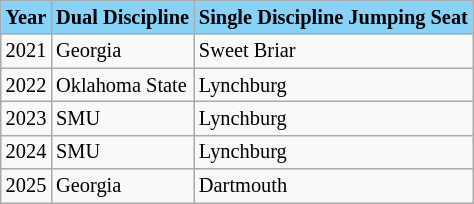<table class="wikitable" style="font-size:85%;">
<tr style="background-color: #87D3F8;" !>
<td><strong>Year</strong></td>
<td><strong>Dual Discipline</strong></td>
<td><strong>Single Discipline Jumping Seat</strong></td>
</tr>
<tr --->
<td>2021</td>
<td>Georgia</td>
<td>Sweet Briar</td>
</tr>
<tr --->
<td>2022</td>
<td>Oklahoma State</td>
<td>Lynchburg</td>
</tr>
<tr --->
<td>2023</td>
<td>SMU</td>
<td>Lynchburg</td>
</tr>
<tr>
<td>2024</td>
<td>SMU</td>
<td>Lynchburg</td>
</tr>
<tr>
<td>2025</td>
<td>Georgia</td>
<td>Dartmouth</td>
</tr>
</table>
